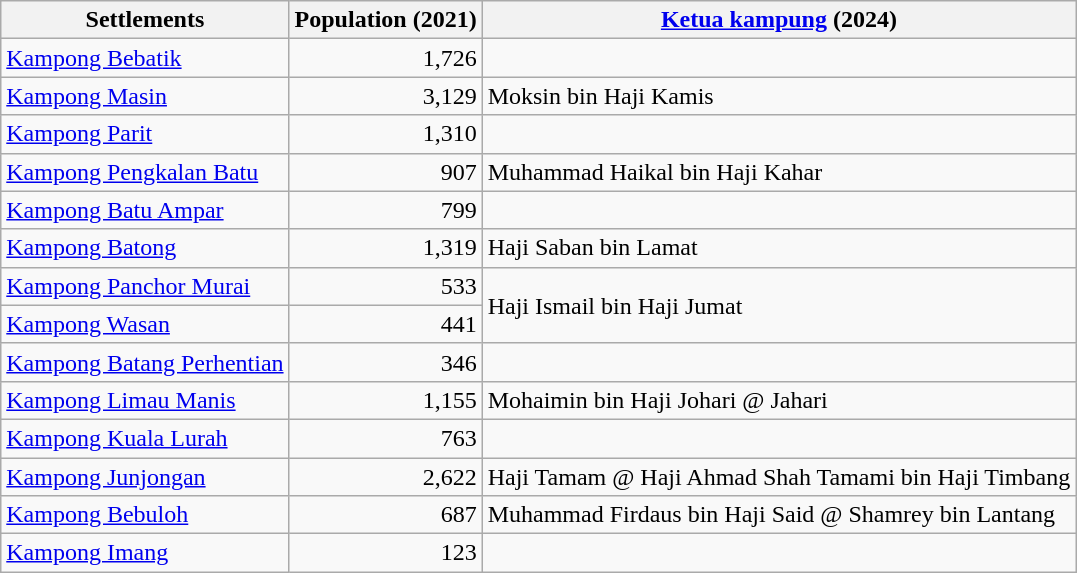<table class="wikitable">
<tr>
<th>Settlements</th>
<th>Population (2021)</th>
<th><a href='#'>Ketua kampung</a> (2024)</th>
</tr>
<tr>
<td><a href='#'>Kampong Bebatik</a></td>
<td align="right">1,726</td>
<td></td>
</tr>
<tr>
<td><a href='#'>Kampong Masin</a></td>
<td align="right">3,129</td>
<td>Moksin bin Haji Kamis</td>
</tr>
<tr>
<td><a href='#'>Kampong Parit</a></td>
<td align="right">1,310</td>
<td></td>
</tr>
<tr>
<td><a href='#'>Kampong Pengkalan Batu</a></td>
<td align="right">907</td>
<td>Muhammad Haikal bin Haji Kahar</td>
</tr>
<tr>
<td><a href='#'>Kampong Batu Ampar</a></td>
<td align="right">799</td>
<td></td>
</tr>
<tr>
<td><a href='#'>Kampong Batong</a></td>
<td align="right">1,319</td>
<td>Haji Saban bin Lamat</td>
</tr>
<tr>
<td><a href='#'>Kampong Panchor Murai</a></td>
<td align="right">533</td>
<td rowspan="2">Haji Ismail bin Haji Jumat</td>
</tr>
<tr>
<td><a href='#'>Kampong Wasan</a></td>
<td align="right">441</td>
</tr>
<tr>
<td><a href='#'>Kampong Batang Perhentian</a></td>
<td align="right">346</td>
<td></td>
</tr>
<tr>
<td><a href='#'>Kampong Limau Manis</a></td>
<td align="right">1,155</td>
<td>Mohaimin bin Haji Johari @ Jahari</td>
</tr>
<tr>
<td><a href='#'>Kampong Kuala Lurah</a></td>
<td align="right">763</td>
<td></td>
</tr>
<tr>
<td><a href='#'>Kampong Junjongan</a></td>
<td align="right">2,622</td>
<td>Haji Tamam @ Haji Ahmad Shah Tamami bin Haji Timbang</td>
</tr>
<tr>
<td><a href='#'>Kampong Bebuloh</a></td>
<td align="right">687</td>
<td>Muhammad Firdaus bin Haji Said @ Shamrey bin Lantang</td>
</tr>
<tr>
<td><a href='#'>Kampong Imang</a></td>
<td align="right">123</td>
<td></td>
</tr>
</table>
